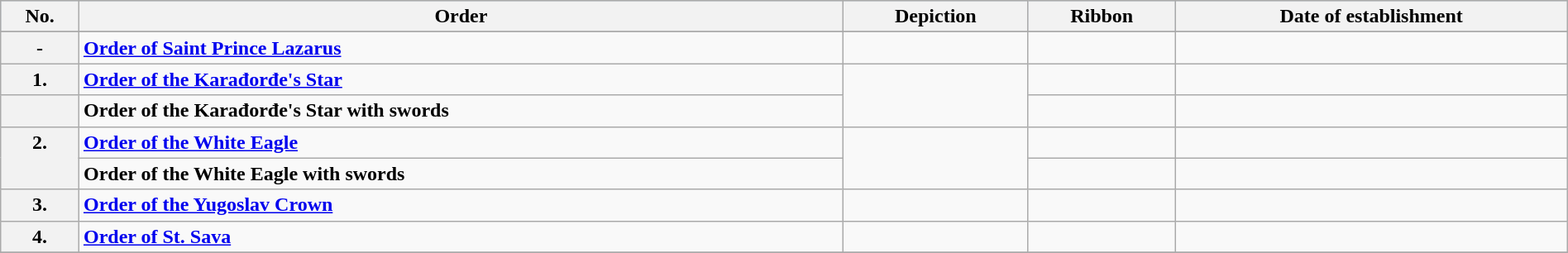<table class="wikitable" width="100%">
<tr align="center" bgcolor="lightsteelblue">
<th>No.</th>
<th>Order</th>
<th>Depiction</th>
<th>Ribbon</th>
<th>Date of establishment</th>
</tr>
<tr>
</tr>
<tr>
<th valign="top" rowspan = 1>-</th>
<td valign="top" colspan = 1><strong><a href='#'>Order of Saint Prince Lazarus</a></strong></td>
<td valign="top" colspan = 1></td>
<td valign="top" colspan = 1></td>
<td valign="top" colspan = 1></td>
</tr>
<tr>
<th valign="top" rowspan = 1>1.</th>
<td valign="top" colspan = 1><strong><a href='#'>Order of the Karađorđe's Star</a></strong></td>
<td colspan="1" rowspan="2" valign="top"><br></td>
<td valign="top" colspan = 1></td>
<td valign="top" colspan = 1></td>
</tr>
<tr>
<th></th>
<td><strong>Order of the Karađorđe's Star with swords</strong></td>
<td colspan="1"></td>
<td colspan="1"></td>
</tr>
<tr>
<th rowspan="2" valign="top">2.</th>
<td colspan="1" valign="top"><strong><a href='#'>Order of the White Eagle</a></strong></td>
<td colspan="1" rowspan="2" valign="top"><br></td>
<td colspan="1" valign="top"></td>
<td colspan="1" valign="top"></td>
</tr>
<tr>
<td colspan="1"><strong>Order of the White Eagle with swords</strong></td>
<td colspan="1"></td>
<td colspan="1"></td>
</tr>
<tr>
<th valign="top" rowspan = 1>3.</th>
<td valign="top" colspan = 1><strong><a href='#'>Order of the Yugoslav Crown</a></strong></td>
<td valign="top" colspan = 1></td>
<td valign="top" colspan = 1></td>
<td valign="top" colspan = 1></td>
</tr>
<tr>
<th valign="top" rowspan = 1>4.</th>
<td valign="top" colspan = 1><strong><a href='#'>Order of St. Sava</a></strong></td>
<td valign="top" colspan = 1></td>
<td valign="top" colspan = 1></td>
<td valign="top" colspan = 1></td>
</tr>
<tr>
</tr>
</table>
